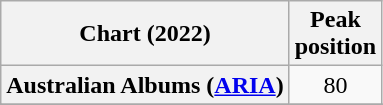<table class="wikitable sortable plainrowheaders" style="text-align:center">
<tr>
<th scope="col">Chart (2022)</th>
<th scope="col">Peak<br>position</th>
</tr>
<tr>
<th scope="row">Australian Albums (<a href='#'>ARIA</a>)</th>
<td>80</td>
</tr>
<tr>
</tr>
<tr>
</tr>
<tr>
</tr>
<tr>
</tr>
<tr>
</tr>
</table>
